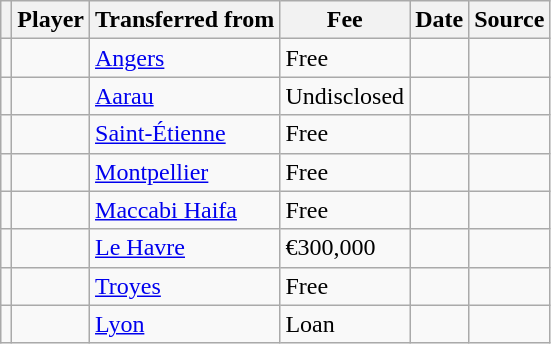<table class="wikitable plainrowheaders sortable">
<tr>
<th></th>
<th scope="col">Player</th>
<th>Transferred from</th>
<th style="width: 65px;">Fee</th>
<th scope="col">Date</th>
<th scope="col">Source</th>
</tr>
<tr>
<td align="center"></td>
<td></td>
<td> <a href='#'>Angers</a></td>
<td>Free</td>
<td></td>
<td></td>
</tr>
<tr>
<td align="center"></td>
<td></td>
<td> <a href='#'>Aarau</a></td>
<td>Undisclosed</td>
<td></td>
<td></td>
</tr>
<tr>
<td align="center"></td>
<td></td>
<td> <a href='#'>Saint-Étienne</a></td>
<td>Free</td>
<td></td>
<td></td>
</tr>
<tr>
<td align="center"></td>
<td></td>
<td> <a href='#'>Montpellier</a></td>
<td>Free</td>
<td></td>
<td></td>
</tr>
<tr>
<td align="center"></td>
<td></td>
<td> <a href='#'>Maccabi Haifa</a></td>
<td>Free</td>
<td></td>
<td></td>
</tr>
<tr>
<td align="center"></td>
<td></td>
<td> <a href='#'>Le Havre</a></td>
<td>€300,000</td>
<td></td>
<td></td>
</tr>
<tr>
<td align="center"></td>
<td></td>
<td> <a href='#'>Troyes</a></td>
<td>Free</td>
<td></td>
<td></td>
</tr>
<tr>
<td align="center"></td>
<td></td>
<td> <a href='#'>Lyon</a></td>
<td>Loan</td>
<td></td>
<td></td>
</tr>
</table>
